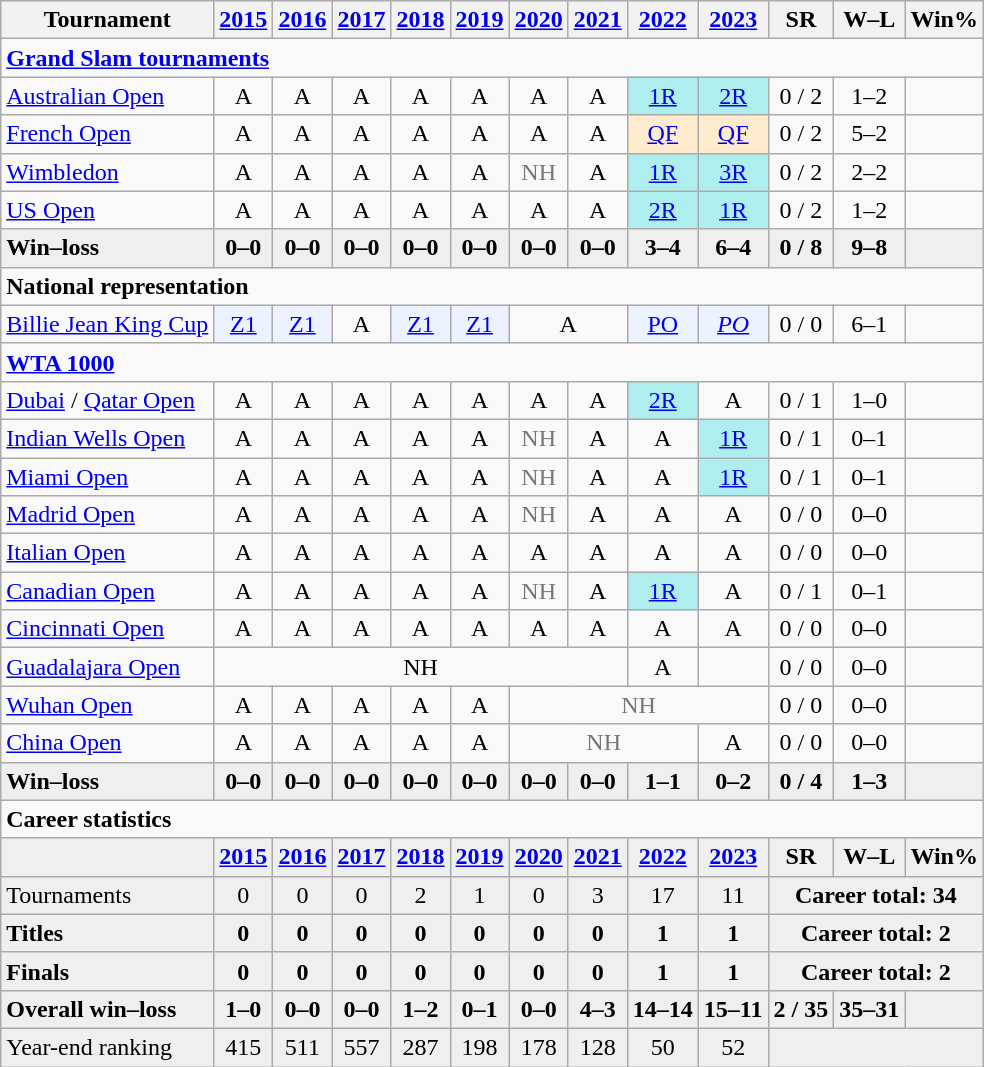<table class="wikitable" style="text-align:center">
<tr>
<th>Tournament</th>
<th><a href='#'>2015</a></th>
<th><a href='#'>2016</a></th>
<th><a href='#'>2017</a></th>
<th><a href='#'>2018</a></th>
<th><a href='#'>2019</a></th>
<th><a href='#'>2020</a></th>
<th><a href='#'>2021</a></th>
<th><a href='#'>2022</a></th>
<th><a href='#'>2023</a></th>
<th>SR</th>
<th>W–L</th>
<th>Win%</th>
</tr>
<tr>
<td colspan="13" align="left"><strong><a href='#'>Grand Slam tournaments</a></strong></td>
</tr>
<tr>
<td align="left"><a href='#'>Australian Open</a></td>
<td>A</td>
<td>A</td>
<td>A</td>
<td>A</td>
<td>A</td>
<td>A</td>
<td>A</td>
<td bgcolor="afeeee"><a href='#'>1R</a></td>
<td bgcolor="afeeee"><a href='#'>2R</a></td>
<td>0 / 2</td>
<td>1–2</td>
<td></td>
</tr>
<tr>
<td align="left"><a href='#'>French Open</a></td>
<td>A</td>
<td>A</td>
<td>A</td>
<td>A</td>
<td>A</td>
<td>A</td>
<td>A</td>
<td bgcolor=ffebcd><a href='#'>QF</a></td>
<td bgcolor=ffebcd><a href='#'>QF</a></td>
<td>0 / 2</td>
<td>5–2</td>
<td></td>
</tr>
<tr>
<td align="left"><a href='#'>Wimbledon</a></td>
<td>A</td>
<td>A</td>
<td>A</td>
<td>A</td>
<td>A</td>
<td style="color:#767676">NH</td>
<td>A</td>
<td bgcolor=afeeee><a href='#'>1R</a></td>
<td bgcolor=afeeee><a href='#'>3R</a></td>
<td>0 / 2</td>
<td>2–2</td>
<td></td>
</tr>
<tr>
<td align="left"><a href='#'>US Open</a></td>
<td>A</td>
<td>A</td>
<td>A</td>
<td>A</td>
<td>A</td>
<td>A</td>
<td>A</td>
<td bgcolor=afeeee><a href='#'>2R</a></td>
<td bgcolor=afeeee><a href='#'>1R</a></td>
<td>0 / 2</td>
<td>1–2</td>
<td></td>
</tr>
<tr style="font-weight:bold;background:#efefef">
<td align="left">Win–loss</td>
<td>0–0</td>
<td>0–0</td>
<td>0–0</td>
<td>0–0</td>
<td>0–0</td>
<td>0–0</td>
<td>0–0</td>
<td>3–4</td>
<td>6–4</td>
<td>0 / 8</td>
<td>9–8</td>
<td></td>
</tr>
<tr>
<td colspan="13" align=left><strong>National representation</strong></td>
</tr>
<tr>
<td align=left><a href='#'>Billie Jean King Cup</a></td>
<td bgcolor=ecf2ff><a href='#'>Z1</a></td>
<td bgcolor=ecf2ff><a href='#'>Z1</a></td>
<td>A</td>
<td bgcolor=ecf2ff><a href='#'>Z1</a></td>
<td bgcolor=ecf2ff><a href='#'>Z1</a></td>
<td colspan="2">A</td>
<td bgcolor=ecf2ff><a href='#'>PO</a></td>
<td bgcolor=ecf2ff><em><a href='#'>PO</a></em></td>
<td>0 / 0</td>
<td>6–1</td>
<td></td>
</tr>
<tr>
<td colspan="13" align="left"><strong><a href='#'>WTA 1000</a></strong></td>
</tr>
<tr>
<td align="left"><a href='#'>Dubai</a> / <a href='#'>Qatar Open</a></td>
<td>A</td>
<td>A</td>
<td>A</td>
<td>A</td>
<td>A</td>
<td>A</td>
<td>A</td>
<td bgcolor="afeeee"><a href='#'>2R</a></td>
<td>A</td>
<td>0 / 1</td>
<td>1–0</td>
<td></td>
</tr>
<tr>
<td align="left"><a href='#'>Indian Wells Open</a></td>
<td>A</td>
<td>A</td>
<td>A</td>
<td>A</td>
<td>A</td>
<td style="color:#767676">NH</td>
<td>A</td>
<td>A</td>
<td bgcolor="afeeee"><a href='#'>1R</a></td>
<td>0 / 1</td>
<td>0–1</td>
<td></td>
</tr>
<tr>
<td align="left"><a href='#'>Miami Open</a></td>
<td>A</td>
<td>A</td>
<td>A</td>
<td>A</td>
<td>A</td>
<td style="color:#767676">NH</td>
<td>A</td>
<td>A</td>
<td bgcolor="afeeee"><a href='#'>1R</a></td>
<td>0 / 1</td>
<td>0–1</td>
<td></td>
</tr>
<tr>
<td align="left"><a href='#'>Madrid Open</a></td>
<td>A</td>
<td>A</td>
<td>A</td>
<td>A</td>
<td>A</td>
<td style="color:#767676">NH</td>
<td>A</td>
<td>A</td>
<td>A</td>
<td>0 / 0</td>
<td>0–0</td>
<td></td>
</tr>
<tr>
<td align="left"><a href='#'>Italian Open</a></td>
<td>A</td>
<td>A</td>
<td>A</td>
<td>A</td>
<td>A</td>
<td>A</td>
<td>A</td>
<td>A</td>
<td>A</td>
<td>0 / 0</td>
<td>0–0</td>
<td></td>
</tr>
<tr>
<td align="left"><a href='#'>Canadian Open</a></td>
<td>A</td>
<td>A</td>
<td>A</td>
<td>A</td>
<td>A</td>
<td style="color:#767676">NH</td>
<td>A</td>
<td style="background:#afeeee"><a href='#'>1R</a></td>
<td>A</td>
<td>0 / 1</td>
<td>0–1</td>
<td></td>
</tr>
<tr>
<td align="left"><a href='#'>Cincinnati Open</a></td>
<td>A</td>
<td>A</td>
<td>A</td>
<td>A</td>
<td>A</td>
<td>A</td>
<td>A</td>
<td>A</td>
<td>A</td>
<td>0 / 0</td>
<td>0–0</td>
<td></td>
</tr>
<tr>
<td align=left><a href='#'>Guadalajara Open</a></td>
<td colspan="7">NH</td>
<td>A</td>
<td></td>
<td>0 / 0</td>
<td>0–0</td>
<td></td>
</tr>
<tr>
<td align="left"><a href='#'>Wuhan Open</a></td>
<td>A</td>
<td>A</td>
<td>A</td>
<td>A</td>
<td>A</td>
<td colspan="4" style="color:#767676">NH</td>
<td>0 / 0</td>
<td>0–0</td>
<td></td>
</tr>
<tr>
<td align="left"><a href='#'>China Open</a></td>
<td>A</td>
<td>A</td>
<td>A</td>
<td>A</td>
<td>A</td>
<td colspan="3" style="color:#767676">NH</td>
<td>A</td>
<td>0 / 0</td>
<td>0–0</td>
<td></td>
</tr>
<tr style=font-weight:bold;background:#efefef>
<td align=left>Win–loss</td>
<td>0–0</td>
<td>0–0</td>
<td>0–0</td>
<td>0–0</td>
<td>0–0</td>
<td>0–0</td>
<td>0–0</td>
<td>1–1</td>
<td>0–2</td>
<td>0 / 4</td>
<td>1–3</td>
<td></td>
</tr>
<tr>
<td colspan="13" style="text-align:left"><strong>Career statistics</strong></td>
</tr>
<tr style=font-weight:bold;background:#efefef>
<td></td>
<td><a href='#'>2015</a></td>
<td><a href='#'>2016</a></td>
<td><a href='#'>2017</a></td>
<td><a href='#'>2018</a></td>
<td><a href='#'>2019</a></td>
<td><a href='#'>2020</a></td>
<td><a href='#'>2021</a></td>
<td><a href='#'>2022</a></td>
<td><a href='#'>2023</a></td>
<td>SR</td>
<td>W–L</td>
<td>Win%</td>
</tr>
<tr style="background:#efefef">
<td style="text-align:left">Tournaments</td>
<td>0</td>
<td>0</td>
<td>0</td>
<td>2</td>
<td>1</td>
<td>0</td>
<td>3</td>
<td>17</td>
<td>11</td>
<td colspan="3"><strong>Career total: 34</strong></td>
</tr>
<tr style=font-weight:bold;background:#efefef>
<td align=left>Titles</td>
<td>0</td>
<td>0</td>
<td>0</td>
<td>0</td>
<td>0</td>
<td>0</td>
<td>0</td>
<td>1</td>
<td>1</td>
<td colspan="3">Career total: 2</td>
</tr>
<tr style=font-weight:bold;background:#efefef>
<td align=left>Finals</td>
<td>0</td>
<td>0</td>
<td>0</td>
<td>0</td>
<td>0</td>
<td>0</td>
<td>0</td>
<td>1</td>
<td>1</td>
<td colspan="3">Career total: 2</td>
</tr>
<tr style="font-weight:bold;background:#efefef">
<td style="text-align:left">Overall win–loss</td>
<td>1–0</td>
<td>0–0</td>
<td>0–0</td>
<td>1–2</td>
<td>0–1</td>
<td>0–0</td>
<td>4–3</td>
<td>14–14</td>
<td>15–11</td>
<td>2 / 35</td>
<td>35–31</td>
<td></td>
</tr>
<tr style="background:#efefef">
<td align="left">Year-end ranking</td>
<td>415</td>
<td>511</td>
<td>557</td>
<td>287</td>
<td>198</td>
<td>178</td>
<td>128</td>
<td>50</td>
<td>52</td>
<td colspan="3"></td>
</tr>
</table>
